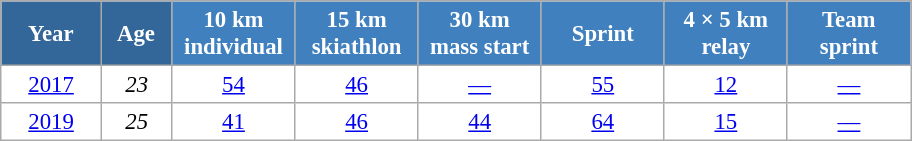<table class="wikitable" style="font-size:95%; text-align:center; border:grey solid 1px; border-collapse:collapse; background:#ffffff;">
<tr>
<th style="background-color:#369; color:white; width:60px;"> Year </th>
<th style="background-color:#369; color:white; width:40px;"> Age </th>
<th style="background-color:#4180be; color:white; width:75px;"> 10 km <br>individual</th>
<th style="background-color:#4180be; color:white; width:75px;"> 15 km <br> skiathlon </th>
<th style="background-color:#4180be; color:white; width:75px;"> 30 km <br>mass start</th>
<th style="background-color:#4180be; color:white; width:75px;"> Sprint </th>
<th style="background-color:#4180be; color:white; width:75px;"> 4 × 5 km <br> relay </th>
<th style="background-color:#4180be; color:white; width:75px;"> Team <br> sprint </th>
</tr>
<tr>
<td><a href='#'>2017</a></td>
<td><em>23</em></td>
<td><a href='#'>54</a></td>
<td><a href='#'>46</a></td>
<td><a href='#'>—</a></td>
<td><a href='#'>55</a></td>
<td><a href='#'>12</a></td>
<td><a href='#'>—</a></td>
</tr>
<tr>
<td><a href='#'>2019</a></td>
<td><em>25</em></td>
<td><a href='#'>41</a></td>
<td><a href='#'>46</a></td>
<td><a href='#'>44</a></td>
<td><a href='#'>64</a></td>
<td><a href='#'>15</a></td>
<td><a href='#'>—</a></td>
</tr>
</table>
